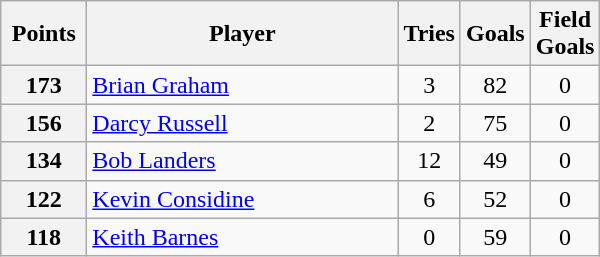<table class="wikitable" style="text-align:left;">
<tr>
<th width=50>Points</th>
<th width=200>Player</th>
<th width=30>Tries</th>
<th width=30>Goals</th>
<th width=30>Field Goals</th>
</tr>
<tr>
<th>173</th>
<td> <a href='#'>Brian Graham</a></td>
<td align=center>3</td>
<td align=center>82</td>
<td align=center>0</td>
</tr>
<tr>
<th>156</th>
<td> <a href='#'>Darcy Russell</a></td>
<td align=center>2</td>
<td align=center>75</td>
<td align=center>0</td>
</tr>
<tr>
<th>134</th>
<td> <a href='#'>Bob Landers</a></td>
<td align=center>12</td>
<td align=center>49</td>
<td align=center>0</td>
</tr>
<tr>
<th>122</th>
<td> <a href='#'>Kevin Considine</a></td>
<td align=center>6</td>
<td align=center>52</td>
<td align=center>0</td>
</tr>
<tr>
<th>118</th>
<td> <a href='#'>Keith Barnes</a></td>
<td align=center>0</td>
<td align=center>59</td>
<td align=center>0</td>
</tr>
</table>
